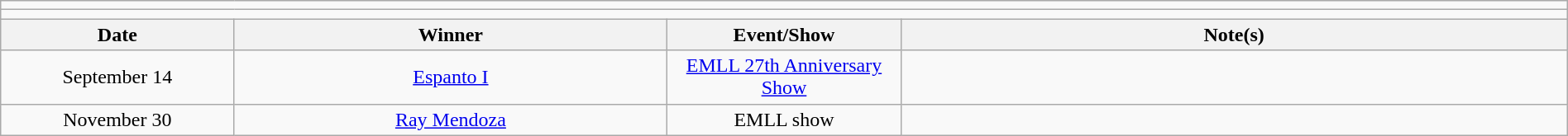<table class="wikitable" style="text-align:center; width:100%;">
<tr>
<td colspan=5></td>
</tr>
<tr>
<td colspan=5><strong></strong></td>
</tr>
<tr>
<th width=14%>Date</th>
<th width=26%>Winner</th>
<th width=14%>Event/Show</th>
<th width=40%>Note(s)</th>
</tr>
<tr>
<td>September 14</td>
<td><a href='#'>Espanto I</a></td>
<td><a href='#'>EMLL 27th Anniversary Show</a></td>
<td align=left></td>
</tr>
<tr>
<td>November 30</td>
<td><a href='#'>Ray Mendoza</a></td>
<td>EMLL show</td>
<td align=left></td>
</tr>
</table>
